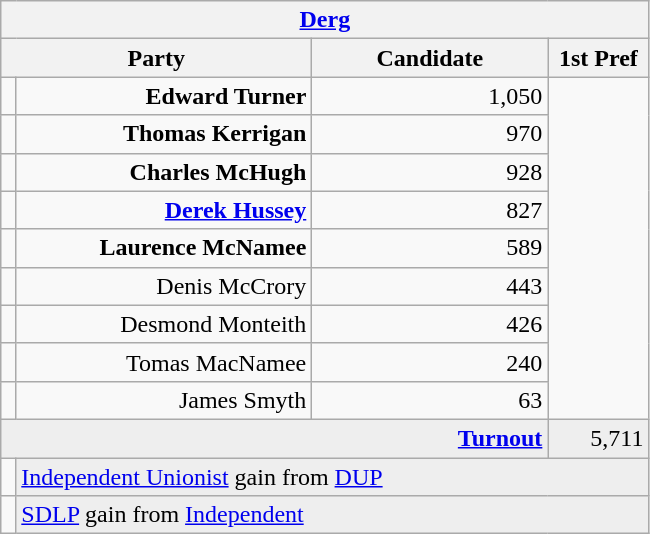<table class="wikitable">
<tr>
<th colspan="4" align="center"><a href='#'>Derg</a></th>
</tr>
<tr>
<th colspan="2" align="center" width=200>Party</th>
<th width=150>Candidate</th>
<th width=60>1st Pref</th>
</tr>
<tr>
<td></td>
<td align="right"><strong>Edward Turner</strong></td>
<td align="right">1,050</td>
</tr>
<tr>
<td></td>
<td align="right"><strong>Thomas Kerrigan</strong></td>
<td align="right">970</td>
</tr>
<tr>
<td></td>
<td align="right"><strong>Charles McHugh</strong></td>
<td align="right">928</td>
</tr>
<tr>
<td></td>
<td align="right"><strong><a href='#'>Derek Hussey</a></strong></td>
<td align="right">827</td>
</tr>
<tr>
<td></td>
<td align="right"><strong>Laurence McNamee</strong></td>
<td align="right">589</td>
</tr>
<tr>
<td></td>
<td align="right">Denis McCrory</td>
<td align="right">443</td>
</tr>
<tr>
<td></td>
<td align="right">Desmond Monteith</td>
<td align="right">426</td>
</tr>
<tr>
<td></td>
<td align="right">Tomas MacNamee</td>
<td align="right">240</td>
</tr>
<tr>
<td></td>
<td align="right">James Smyth</td>
<td align="right">63</td>
</tr>
<tr bgcolor="EEEEEE">
<td colspan=3 align="right"><strong><a href='#'>Turnout</a></strong></td>
<td align="right">5,711</td>
</tr>
<tr>
<td bgcolor=></td>
<td colspan=3 bgcolor="EEEEEE"><a href='#'>Independent Unionist</a> gain from <a href='#'>DUP</a></td>
</tr>
<tr>
<td bgcolor=></td>
<td colspan=3 bgcolor="EEEEEE"><a href='#'>SDLP</a> gain from <a href='#'>Independent</a></td>
</tr>
</table>
